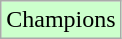<table class="wikitable">
<tr width=10px bgcolor="#ccffcc">
<td>Champions</td>
</tr>
</table>
